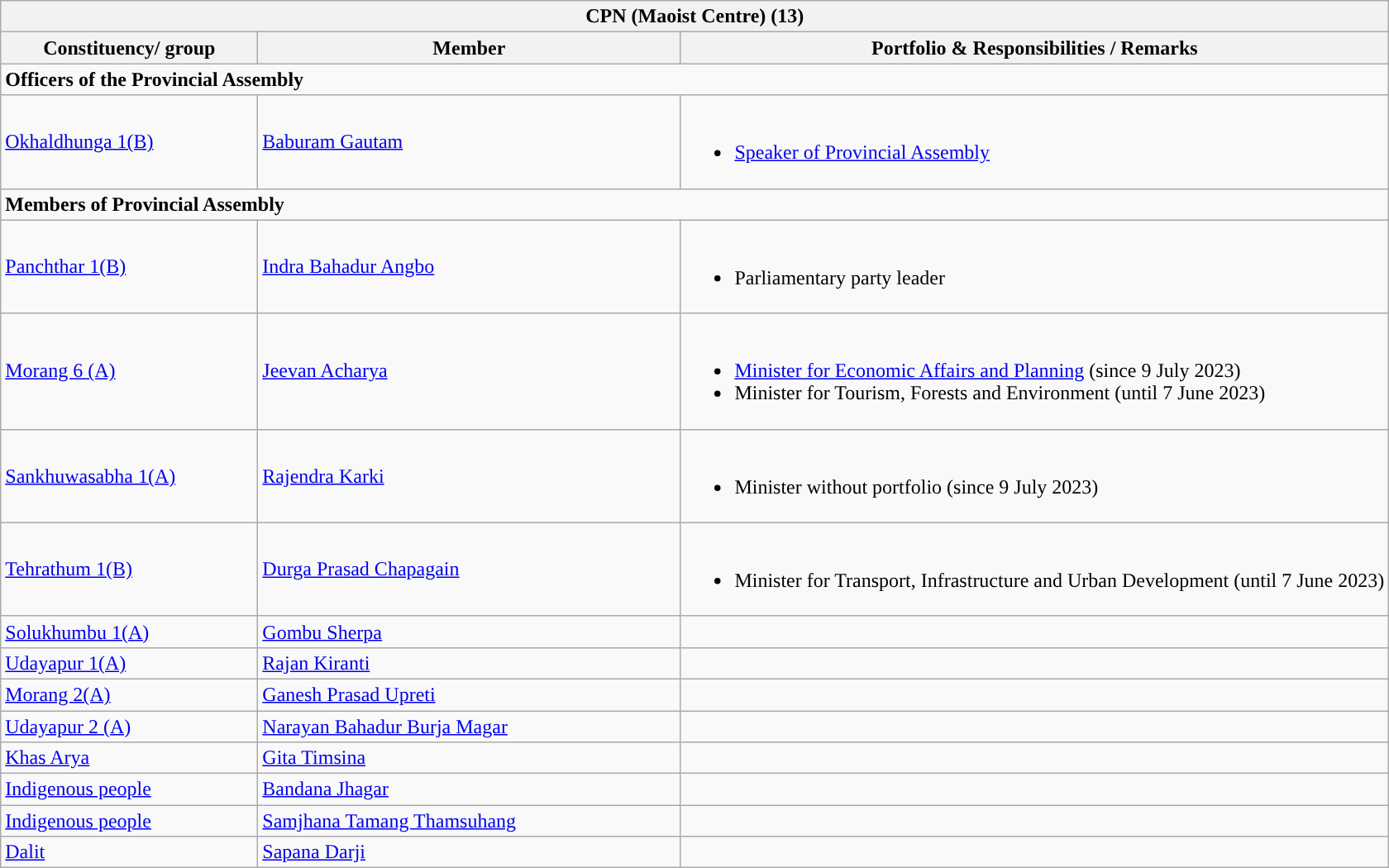<table class="wikitable sortable mw-collapsible mw-collapsed">
<tr>
<th colspan="3" style="width: 800pt; background:">CPN (Maoist Centre) (13)</th>
</tr>
<tr>
<th style="width:150pt;">Constituency/ group</th>
<th style="width:250pt;">Member</th>
<th>Portfolio & Responsibilities / Remarks</th>
</tr>
<tr>
<td colspan="3"><strong>Officers of the Provincial Assembly</strong></td>
</tr>
<tr>
<td><a href='#'>Okhaldhunga 1(B)</a></td>
<td><a href='#'>Baburam Gautam</a></td>
<td><br><ul><li><a href='#'>Speaker of Provincial Assembly</a></li></ul></td>
</tr>
<tr>
<td colspan="3"><strong>Members of Provincial Assembly</strong></td>
</tr>
<tr>
<td><a href='#'>Panchthar 1(B)</a></td>
<td><a href='#'>Indra Bahadur Angbo</a></td>
<td><br><ul><li>Parliamentary party leader</li></ul></td>
</tr>
<tr>
<td><a href='#'>Morang 6 (A)</a></td>
<td><a href='#'>Jeevan Acharya</a></td>
<td><br><ul><li><a href='#'>Minister for Economic Affairs and Planning</a> (since 9 July 2023)</li><li>Minister for Tourism, Forests and Environment (until 7 June 2023)</li></ul></td>
</tr>
<tr>
<td><a href='#'>Sankhuwasabha 1(A)</a></td>
<td><a href='#'>Rajendra Karki</a></td>
<td><br><ul><li>Minister without portfolio (since 9 July 2023)</li></ul></td>
</tr>
<tr>
<td><a href='#'>Tehrathum 1(B)</a></td>
<td><a href='#'>Durga Prasad Chapagain</a></td>
<td><br><ul><li>Minister for Transport, Infrastructure and Urban Development (until 7 June 2023)</li></ul></td>
</tr>
<tr>
<td><a href='#'>Solukhumbu 1(A)</a></td>
<td><a href='#'>Gombu Sherpa</a></td>
<td></td>
</tr>
<tr>
<td><a href='#'>Udayapur 1(A)</a></td>
<td><a href='#'>Rajan Kiranti</a></td>
<td></td>
</tr>
<tr>
<td><a href='#'>Morang 2(A)</a></td>
<td><a href='#'>Ganesh Prasad Upreti</a></td>
<td></td>
</tr>
<tr>
<td><a href='#'>Udayapur 2 (A)</a></td>
<td><a href='#'>Narayan Bahadur Burja Magar</a></td>
</tr>
<tr>
<td><a href='#'>Khas Arya</a></td>
<td><a href='#'>Gita Timsina</a></td>
<td></td>
</tr>
<tr>
<td><a href='#'>Indigenous people</a></td>
<td><a href='#'>Bandana Jhagar</a></td>
<td></td>
</tr>
<tr>
<td><a href='#'>Indigenous people</a></td>
<td><a href='#'>Samjhana Tamang Thamsuhang</a></td>
<td></td>
</tr>
<tr>
<td><a href='#'>Dalit</a></td>
<td><a href='#'>Sapana Darji</a></td>
<td></td>
</tr>
</table>
